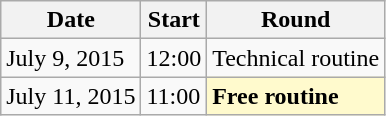<table class=wikitable>
<tr>
<th>Date</th>
<th>Start</th>
<th>Round</th>
</tr>
<tr>
<td>July 9, 2015</td>
<td>12:00</td>
<td>Technical routine</td>
</tr>
<tr>
<td>July 11, 2015</td>
<td>11:00</td>
<td style=background:lemonchiffon><strong>Free routine</strong></td>
</tr>
</table>
